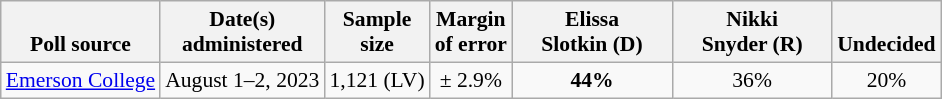<table class="wikitable" style="font-size:90%;text-align:center;">
<tr style="vertical-align:bottom">
<th>Poll source</th>
<th>Date(s)<br>administered</th>
<th>Sample<br>size</th>
<th>Margin<br>of error</th>
<th style="width:100px;">Elissa<br>Slotkin (D)</th>
<th style="width:100px;">Nikki<br>Snyder (R)</th>
<th>Undecided</th>
</tr>
<tr>
<td style="text-align:left;"><a href='#'>Emerson College</a></td>
<td>August 1–2, 2023</td>
<td>1,121 (LV)</td>
<td>± 2.9%</td>
<td><strong>44%</strong></td>
<td>36%</td>
<td>20%</td>
</tr>
</table>
